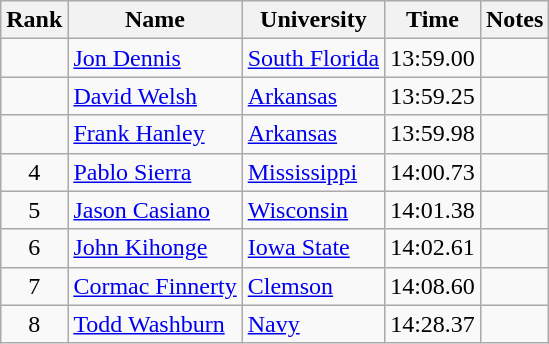<table class="wikitable sortable" style="text-align:center">
<tr>
<th>Rank</th>
<th>Name</th>
<th>University</th>
<th>Time</th>
<th>Notes</th>
</tr>
<tr>
<td></td>
<td align=left><a href='#'>Jon Dennis</a> </td>
<td align="left"><a href='#'>South Florida</a></td>
<td>13:59.00</td>
<td></td>
</tr>
<tr>
<td></td>
<td align=left><a href='#'>David Welsh</a></td>
<td align="left"><a href='#'>Arkansas</a></td>
<td>13:59.25</td>
<td></td>
</tr>
<tr>
<td></td>
<td align=left><a href='#'>Frank Hanley</a> </td>
<td align="left"><a href='#'>Arkansas</a></td>
<td>13:59.98</td>
<td></td>
</tr>
<tr>
<td>4</td>
<td align=left><a href='#'>Pablo Sierra</a> </td>
<td align=left><a href='#'>Mississippi</a></td>
<td>14:00.73</td>
<td></td>
</tr>
<tr>
<td>5</td>
<td align=left><a href='#'>Jason Casiano</a></td>
<td align="left"><a href='#'>Wisconsin</a></td>
<td>14:01.38</td>
<td></td>
</tr>
<tr>
<td>6</td>
<td align=left><a href='#'>John Kihonge</a> </td>
<td align="left"><a href='#'>Iowa State</a></td>
<td>14:02.61</td>
<td></td>
</tr>
<tr>
<td>7</td>
<td align=left><a href='#'>Cormac Finnerty</a> </td>
<td align=left><a href='#'>Clemson</a></td>
<td>14:08.60</td>
<td></td>
</tr>
<tr>
<td>8</td>
<td align=left><a href='#'>Todd Washburn</a></td>
<td align="left"><a href='#'>Navy</a></td>
<td>14:28.37</td>
<td></td>
</tr>
</table>
